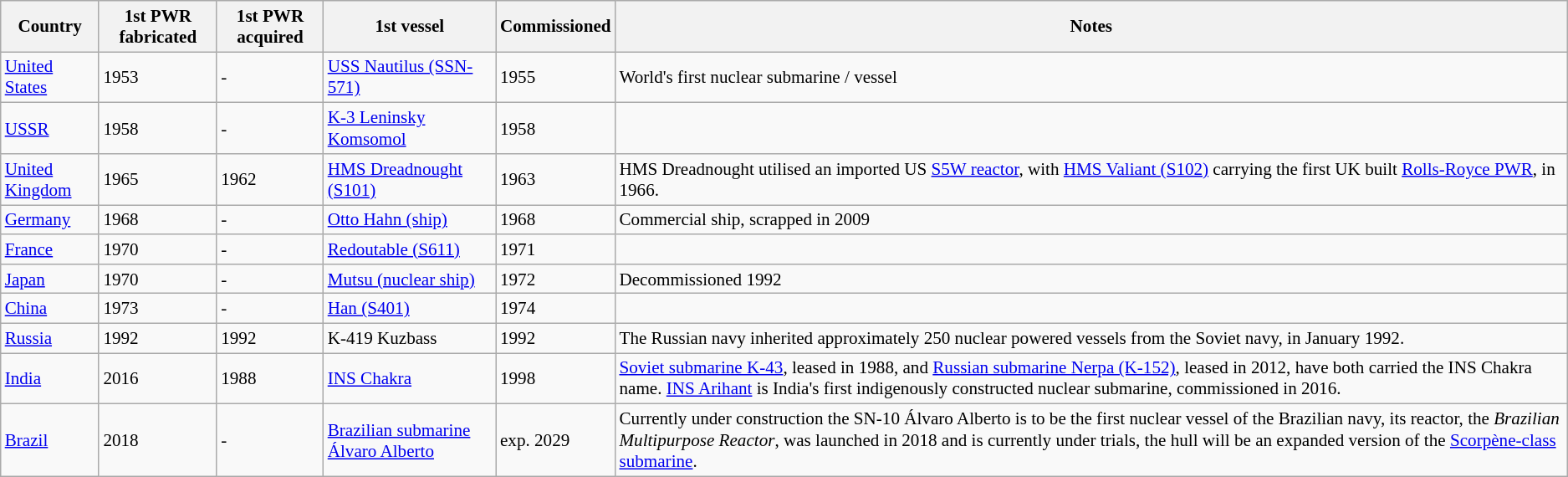<table class="wikitable sortable" style="font-size: 88%;">
<tr>
<th>Country</th>
<th>1st PWR fabricated</th>
<th>1st PWR acquired</th>
<th>1st vessel</th>
<th>Commissioned</th>
<th>Notes</th>
</tr>
<tr>
<td><a href='#'>United States</a></td>
<td>1953</td>
<td>-</td>
<td><a href='#'>USS Nautilus (SSN-571)</a></td>
<td>1955</td>
<td>World's first nuclear submarine / vessel</td>
</tr>
<tr>
<td><a href='#'>USSR</a></td>
<td>1958</td>
<td>-</td>
<td><a href='#'>K-3 Leninsky Komsomol</a></td>
<td>1958</td>
<td></td>
</tr>
<tr>
<td><a href='#'>United Kingdom</a></td>
<td>1965</td>
<td>1962</td>
<td><a href='#'>HMS Dreadnought (S101)</a></td>
<td>1963</td>
<td>HMS Dreadnought utilised an imported US <a href='#'>S5W reactor</a>, with <a href='#'>HMS Valiant (S102)</a> carrying the first UK built <a href='#'>Rolls-Royce PWR</a>, in 1966.</td>
</tr>
<tr>
<td><a href='#'>Germany</a></td>
<td>1968</td>
<td>-</td>
<td><a href='#'>Otto Hahn (ship)</a></td>
<td>1968</td>
<td>Commercial ship, scrapped in 2009</td>
</tr>
<tr>
<td><a href='#'>France</a></td>
<td>1970</td>
<td>-</td>
<td><a href='#'>Redoutable (S611)</a></td>
<td>1971</td>
<td></td>
</tr>
<tr>
<td><a href='#'>Japan</a></td>
<td>1970</td>
<td>-</td>
<td><a href='#'>Mutsu (nuclear ship)</a></td>
<td>1972</td>
<td>Decommissioned 1992</td>
</tr>
<tr>
<td><a href='#'>China</a></td>
<td>1973</td>
<td>-</td>
<td><a href='#'>Han (S401)</a></td>
<td>1974</td>
<td></td>
</tr>
<tr>
<td><a href='#'>Russia</a></td>
<td>1992</td>
<td>1992</td>
<td>K-419 Kuzbass</td>
<td>1992</td>
<td>The Russian navy inherited approximately 250 nuclear powered vessels from the Soviet navy, in January 1992.</td>
</tr>
<tr>
<td><a href='#'>India</a></td>
<td>2016</td>
<td>1988</td>
<td><a href='#'>INS Chakra</a></td>
<td>1998</td>
<td><a href='#'>Soviet submarine K-43</a>, leased in 1988, and <a href='#'>Russian submarine Nerpa (K-152)</a>, leased in 2012, have both carried the INS Chakra name. <a href='#'>INS Arihant</a> is India's first indigenously constructed nuclear submarine, commissioned in 2016.</td>
</tr>
<tr>
<td><a href='#'>Brazil</a></td>
<td>2018</td>
<td>-</td>
<td><a href='#'>Brazilian submarine Álvaro Alberto</a></td>
<td>exp. 2029</td>
<td>Currently under construction the SN-10 Álvaro Alberto is to be the first nuclear vessel of the Brazilian navy, its reactor, the <em>Brazilian Multipurpose Reactor</em>, was launched in 2018 and is currently under trials, the hull will be an expanded version of the <a href='#'>Scorpène-class submarine</a>.</td>
</tr>
</table>
